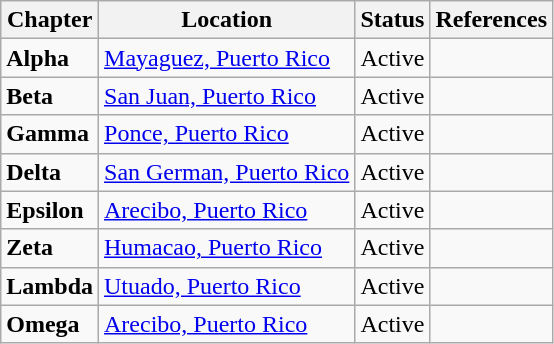<table class="wikitable sortable">
<tr>
<th>Chapter</th>
<th>Location</th>
<th>Status</th>
<th>References</th>
</tr>
<tr>
<td><strong>Alpha</strong></td>
<td><a href='#'>Mayaguez, Puerto Rico</a></td>
<td>Active</td>
<td></td>
</tr>
<tr>
<td><strong>Beta</strong></td>
<td><a href='#'>San Juan, Puerto Rico</a></td>
<td>Active</td>
<td></td>
</tr>
<tr>
<td><strong>Gamma</strong></td>
<td><a href='#'>Ponce, Puerto Rico</a></td>
<td>Active</td>
<td></td>
</tr>
<tr>
<td><strong>Delta</strong></td>
<td><a href='#'>San German, Puerto Rico</a></td>
<td>Active</td>
<td></td>
</tr>
<tr>
<td><strong>Epsilon</strong></td>
<td><a href='#'>Arecibo, Puerto Rico</a></td>
<td>Active</td>
<td></td>
</tr>
<tr>
<td><strong>Zeta</strong></td>
<td><a href='#'>Humacao, Puerto Rico</a></td>
<td>Active</td>
<td></td>
</tr>
<tr>
<td><strong>Lambda</strong></td>
<td><a href='#'>Utuado, Puerto Rico</a></td>
<td>Active</td>
<td></td>
</tr>
<tr>
<td><strong>Omega</strong></td>
<td><a href='#'>Arecibo, Puerto Rico</a></td>
<td>Active</td>
<td></td>
</tr>
</table>
